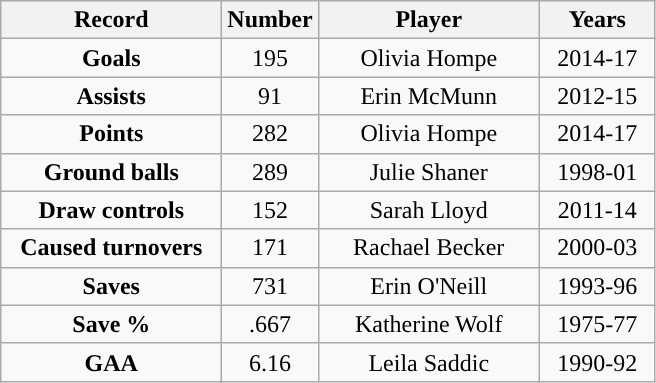<table class="wikitable">
<tr>
<th style="width:140px; ">Record</th>
<th style="width:35px; ">Number</th>
<th style="width:140px; ">Player</th>
<th style="width:70px; ">Years</th>
</tr>
<tr style="text-align:center;">
<td><strong>Goals</strong></td>
<td>195</td>
<td>Olivia Hompe</td>
<td>2014-17</td>
</tr>
<tr style="text-align:center;">
<td><strong>Assists</strong></td>
<td>91</td>
<td>Erin McMunn</td>
<td>2012-15</td>
</tr>
<tr style="text-align:center;">
<td><strong>Points</strong></td>
<td>282</td>
<td>Olivia Hompe</td>
<td>2014-17</td>
</tr>
<tr style="text-align:center;">
<td><strong>Ground balls</strong></td>
<td>289</td>
<td>Julie Shaner</td>
<td>1998-01</td>
</tr>
<tr style="text-align:center;">
<td><strong>Draw controls</strong></td>
<td>152</td>
<td>Sarah Lloyd</td>
<td>2011-14</td>
</tr>
<tr style="text-align:center;">
<td><strong>Caused turnovers</strong></td>
<td>171</td>
<td>Rachael Becker</td>
<td>2000-03</td>
</tr>
<tr style="text-align:center;">
<td><strong>Saves</strong></td>
<td>731</td>
<td>Erin O'Neill</td>
<td>1993-96</td>
</tr>
<tr style="text-align:center;">
<td><strong>Save %</strong></td>
<td>.667</td>
<td>Katherine Wolf</td>
<td>1975-77</td>
</tr>
<tr style="text-align:center;">
<td><strong>GAA</strong></td>
<td>6.16</td>
<td>Leila Saddic</td>
<td>1990-92</td>
</tr>
</table>
